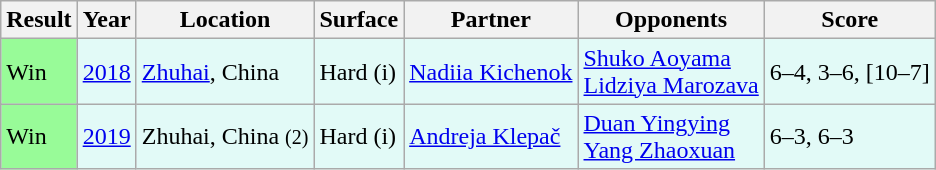<table class="sortable wikitable">
<tr>
<th>Result</th>
<th>Year</th>
<th>Location</th>
<th>Surface</th>
<th>Partner</th>
<th>Opponents</th>
<th class="unsortable">Score</th>
</tr>
<tr style="background:#e2faf7;">
<td bgcolor=98FB98>Win</td>
<td><a href='#'>2018</a></td>
<td><a href='#'>Zhuhai</a>, China</td>
<td>Hard (i)</td>
<td> <a href='#'>Nadiia Kichenok</a></td>
<td> <a href='#'>Shuko Aoyama</a> <br>  <a href='#'>Lidziya Marozava</a></td>
<td>6–4, 3–6, [10–7]</td>
</tr>
<tr style="background:#e2faf7;">
<td bgcolor=98FB98>Win</td>
<td><a href='#'>2019</a></td>
<td>Zhuhai, China <small>(2)</small></td>
<td>Hard (i)</td>
<td> <a href='#'>Andreja Klepač</a></td>
<td> <a href='#'>Duan Yingying</a> <br>  <a href='#'>Yang Zhaoxuan</a></td>
<td>6–3, 6–3</td>
</tr>
</table>
